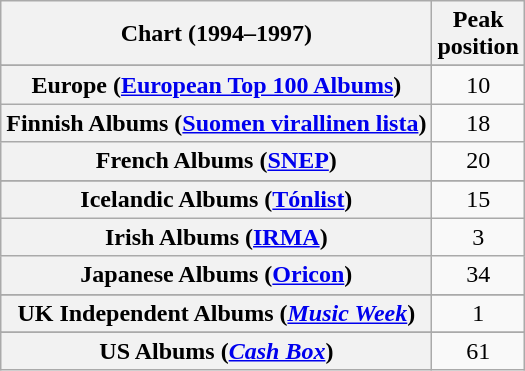<table class="wikitable sortable plainrowheaders" style="text-align: center;">
<tr>
<th scope="col">Chart (1994–1997)</th>
<th scope="col">Peak<br>position</th>
</tr>
<tr>
</tr>
<tr>
</tr>
<tr>
</tr>
<tr>
</tr>
<tr>
<th scope="row">Europe (<a href='#'>European Top 100 Albums</a>)</th>
<td>10</td>
</tr>
<tr>
<th scope="row">Finnish Albums (<a href='#'>Suomen virallinen lista</a>)</th>
<td>18</td>
</tr>
<tr>
<th scope="row">French Albums (<a href='#'>SNEP</a>)</th>
<td>20</td>
</tr>
<tr>
</tr>
<tr>
<th scope="row">Icelandic Albums (<a href='#'>Tónlist</a>)</th>
<td>15</td>
</tr>
<tr>
<th scope="row">Irish Albums (<a href='#'>IRMA</a>)</th>
<td>3</td>
</tr>
<tr>
<th scope="row">Japanese Albums (<a href='#'>Oricon</a>)</th>
<td>34</td>
</tr>
<tr>
</tr>
<tr>
</tr>
<tr>
</tr>
<tr>
</tr>
<tr>
</tr>
<tr>
<th scope="row">UK Independent Albums (<em><a href='#'>Music Week</a></em>)</th>
<td>1</td>
</tr>
<tr>
</tr>
<tr>
</tr>
<tr>
<th scope="row">US Albums (<a href='#'><em>Cash Box</em></a>)</th>
<td>61</td>
</tr>
</table>
